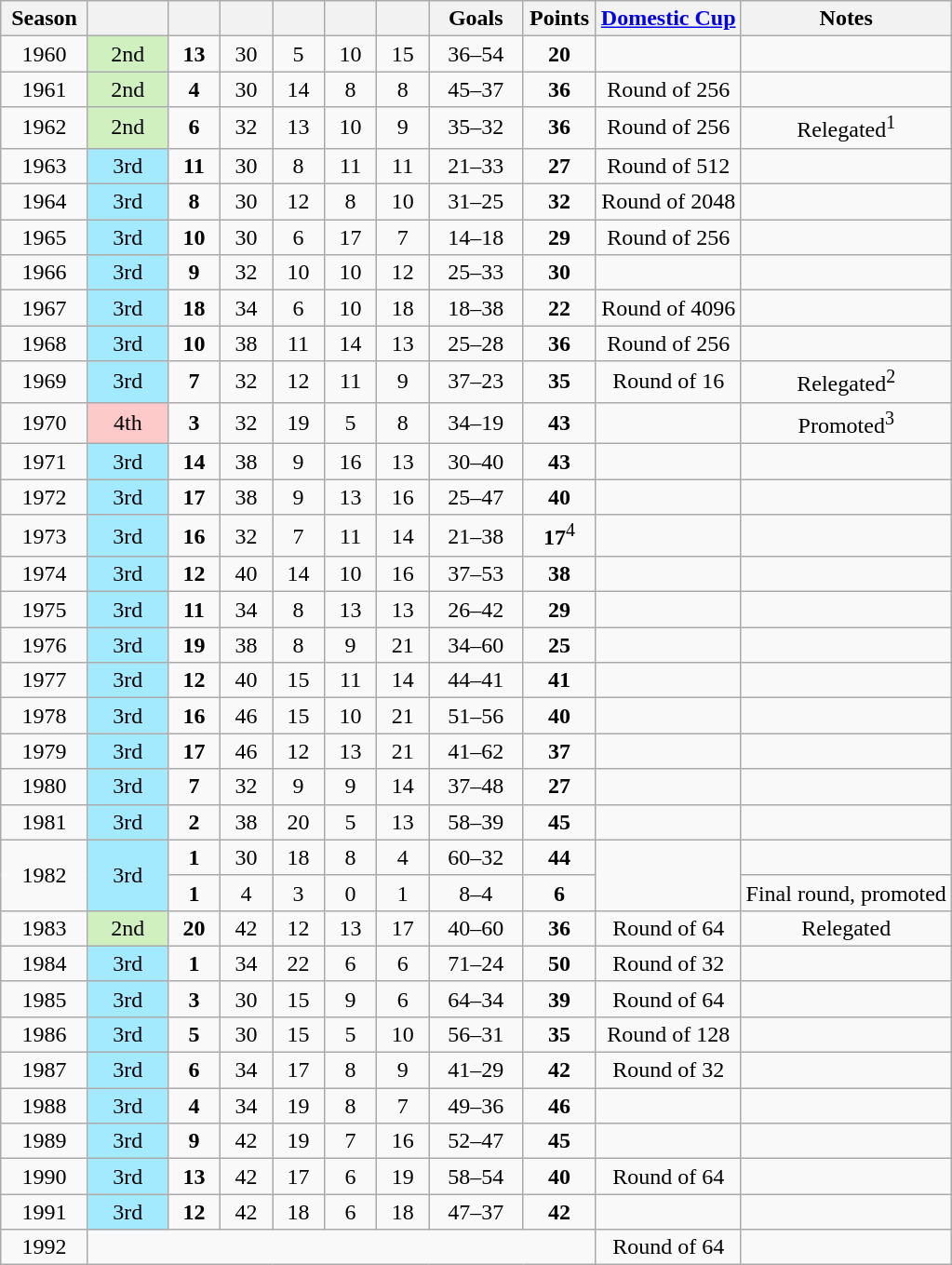<table class="wikitable" style="text-align: center;">
<tr>
<th width=55>Season</th>
<th width=50></th>
<th width=30></th>
<th width=30></th>
<th width=30></th>
<th width=30></th>
<th width=30></th>
<th width=60>Goals</th>
<th width=45>Points</th>
<th><a href='#'>Domestic Cup</a></th>
<th>Notes</th>
</tr>
<tr>
<td>1960</td>
<td style="background:#D0F0C0">2nd</td>
<td><strong>13</strong></td>
<td>30</td>
<td>5</td>
<td>10</td>
<td>15</td>
<td>36–54</td>
<td><strong>20</strong></td>
<td></td>
<td></td>
</tr>
<tr>
<td>1961</td>
<td style="background:#D0F0C0">2nd</td>
<td><strong>4</strong></td>
<td>30</td>
<td>14</td>
<td>8</td>
<td>8</td>
<td>45–37</td>
<td><strong>36</strong></td>
<td>Round of 256</td>
<td></td>
</tr>
<tr>
<td>1962</td>
<td style="background:#D0F0C0">2nd</td>
<td><strong>6</strong></td>
<td>32</td>
<td>13</td>
<td>10</td>
<td>9</td>
<td>35–32</td>
<td><strong>36</strong></td>
<td>Round of 256</td>
<td>Relegated<sup>1</sup></td>
</tr>
<tr>
<td>1963</td>
<td style="background:#A3E9FF">3rd</td>
<td><strong>11</strong></td>
<td>30</td>
<td>8</td>
<td>11</td>
<td>11</td>
<td>21–33</td>
<td><strong>27</strong></td>
<td>Round of 512</td>
<td></td>
</tr>
<tr>
<td>1964</td>
<td style="background:#A3E9FF">3rd</td>
<td><strong>8</strong></td>
<td>30</td>
<td>12</td>
<td>8</td>
<td>10</td>
<td>31–25</td>
<td><strong>32</strong></td>
<td>Round of 2048</td>
<td></td>
</tr>
<tr>
<td>1965</td>
<td style="background:#A3E9FF">3rd</td>
<td><strong>10</strong></td>
<td>30</td>
<td>6</td>
<td>17</td>
<td>7</td>
<td>14–18</td>
<td><strong>29</strong></td>
<td>Round of 256</td>
<td></td>
</tr>
<tr>
<td>1966</td>
<td style="background:#A3E9FF">3rd</td>
<td><strong>9</strong></td>
<td>32</td>
<td>10</td>
<td>10</td>
<td>12</td>
<td>25–33</td>
<td><strong>30</strong></td>
<td></td>
<td></td>
</tr>
<tr>
<td>1967</td>
<td style="background:#A3E9FF">3rd</td>
<td><strong>18</strong></td>
<td>34</td>
<td>6</td>
<td>10</td>
<td>18</td>
<td>18–38</td>
<td><strong>22</strong></td>
<td>Round of 4096</td>
<td></td>
</tr>
<tr>
<td>1968</td>
<td style="background:#A3E9FF">3rd</td>
<td><strong>10</strong></td>
<td>38</td>
<td>11</td>
<td>14</td>
<td>13</td>
<td>25–28</td>
<td><strong>36</strong></td>
<td>Round of 256</td>
<td></td>
</tr>
<tr>
<td>1969</td>
<td style="background:#A3E9FF">3rd</td>
<td><strong>7</strong></td>
<td>32</td>
<td>12</td>
<td>11</td>
<td>9</td>
<td>37–23</td>
<td><strong>35</strong></td>
<td>Round of 16</td>
<td>Relegated<sup>2</sup></td>
</tr>
<tr>
<td>1970</td>
<td style="background:#FEC9C9">4th</td>
<td><strong>3</strong></td>
<td>32</td>
<td>19</td>
<td>5</td>
<td>8</td>
<td>34–19</td>
<td><strong>43</strong></td>
<td></td>
<td>Promoted<sup>3</sup></td>
</tr>
<tr>
<td>1971</td>
<td style="background:#A3E9FF">3rd</td>
<td><strong>14</strong></td>
<td>38</td>
<td>9</td>
<td>16</td>
<td>13</td>
<td>30–40</td>
<td><strong>43</strong></td>
<td></td>
<td></td>
</tr>
<tr>
<td>1972</td>
<td style="background:#A3E9FF">3rd</td>
<td><strong>17</strong></td>
<td>38</td>
<td>9</td>
<td>13</td>
<td>16</td>
<td>25–47</td>
<td><strong>40</strong></td>
<td></td>
<td></td>
</tr>
<tr>
<td>1973</td>
<td style="background:#A3E9FF">3rd</td>
<td><strong>16</strong></td>
<td>32</td>
<td>7</td>
<td>11</td>
<td>14</td>
<td>21–38</td>
<td><strong>17</strong><sup>4</sup></td>
<td></td>
<td></td>
</tr>
<tr>
<td>1974</td>
<td style="background:#A3E9FF">3rd</td>
<td><strong>12</strong></td>
<td>40</td>
<td>14</td>
<td>10</td>
<td>16</td>
<td>37–53</td>
<td><strong>38</strong></td>
<td></td>
<td></td>
</tr>
<tr>
<td>1975</td>
<td style="background:#A3E9FF">3rd</td>
<td><strong>11</strong></td>
<td>34</td>
<td>8</td>
<td>13</td>
<td>13</td>
<td>26–42</td>
<td><strong>29</strong></td>
<td></td>
<td></td>
</tr>
<tr>
<td>1976</td>
<td style="background:#A3E9FF">3rd</td>
<td><strong>19</strong></td>
<td>38</td>
<td>8</td>
<td>9</td>
<td>21</td>
<td>34–60</td>
<td><strong>25</strong></td>
<td></td>
<td></td>
</tr>
<tr>
<td>1977</td>
<td style="background:#A3E9FF">3rd</td>
<td><strong>12</strong></td>
<td>40</td>
<td>15</td>
<td>11</td>
<td>14</td>
<td>44–41</td>
<td><strong>41</strong></td>
<td></td>
<td></td>
</tr>
<tr>
<td>1978</td>
<td style="background:#A3E9FF">3rd</td>
<td><strong>16</strong></td>
<td>46</td>
<td>15</td>
<td>10</td>
<td>21</td>
<td>51–56</td>
<td><strong>40</strong></td>
<td></td>
<td></td>
</tr>
<tr>
<td>1979</td>
<td style="background:#A3E9FF">3rd</td>
<td><strong>17</strong></td>
<td>46</td>
<td>12</td>
<td>13</td>
<td>21</td>
<td>41–62</td>
<td><strong>37</strong></td>
<td></td>
<td></td>
</tr>
<tr>
<td>1980</td>
<td style="background:#A3E9FF">3rd</td>
<td><strong>7</strong></td>
<td>32</td>
<td>9</td>
<td>9</td>
<td>14</td>
<td>37–48</td>
<td><strong>27</strong></td>
<td></td>
<td></td>
</tr>
<tr>
<td>1981</td>
<td style="background:#A3E9FF">3rd</td>
<td><strong>2</strong></td>
<td>38</td>
<td>20</td>
<td>5</td>
<td>13</td>
<td>58–39</td>
<td><strong>45</strong></td>
<td></td>
<td></td>
</tr>
<tr>
<td rowspan="2">1982</td>
<td rowspan="2" style="background:#A3E9FF">3rd</td>
<td><strong>1</strong></td>
<td>30</td>
<td>18</td>
<td>8</td>
<td>4</td>
<td>60–32</td>
<td><strong>44</strong></td>
<td rowspan="2"></td>
<td></td>
</tr>
<tr>
<td><strong>1</strong></td>
<td>4</td>
<td>3</td>
<td>0</td>
<td>1</td>
<td>8–4</td>
<td><strong>6</strong></td>
<td>Final round, promoted</td>
</tr>
<tr>
<td>1983</td>
<td style="background:#D0F0C0">2nd</td>
<td><strong>20</strong></td>
<td>42</td>
<td>12</td>
<td>13</td>
<td>17</td>
<td>40–60</td>
<td><strong>36</strong></td>
<td>Round of 64</td>
<td>Relegated</td>
</tr>
<tr>
<td>1984</td>
<td style="background:#A3E9FF">3rd</td>
<td><strong>1</strong></td>
<td>34</td>
<td>22</td>
<td>6</td>
<td>6</td>
<td>71–24</td>
<td><strong>50</strong></td>
<td>Round of 32</td>
<td></td>
</tr>
<tr>
<td>1985</td>
<td style="background:#A3E9FF">3rd</td>
<td><strong>3</strong></td>
<td>30</td>
<td>15</td>
<td>9</td>
<td>6</td>
<td>64–34</td>
<td><strong>39</strong></td>
<td>Round of 64</td>
<td></td>
</tr>
<tr>
<td>1986</td>
<td style="background:#A3E9FF">3rd</td>
<td><strong>5</strong></td>
<td>30</td>
<td>15</td>
<td>5</td>
<td>10</td>
<td>56–31</td>
<td><strong>35</strong></td>
<td>Round of 128</td>
<td></td>
</tr>
<tr>
<td>1987</td>
<td style="background:#A3E9FF">3rd</td>
<td><strong>6</strong></td>
<td>34</td>
<td>17</td>
<td>8</td>
<td>9</td>
<td>41–29</td>
<td><strong>42</strong></td>
<td>Round of 32</td>
<td></td>
</tr>
<tr>
<td>1988</td>
<td style="background:#A3E9FF">3rd</td>
<td><strong>4</strong></td>
<td>34</td>
<td>19</td>
<td>8</td>
<td>7</td>
<td>49–36</td>
<td><strong>46</strong></td>
<td></td>
<td></td>
</tr>
<tr>
<td>1989</td>
<td style="background:#A3E9FF">3rd</td>
<td><strong>9</strong></td>
<td>42</td>
<td>19</td>
<td>7</td>
<td>16</td>
<td>52–47</td>
<td><strong>45</strong></td>
<td></td>
<td></td>
</tr>
<tr>
<td>1990</td>
<td style="background:#A3E9FF">3rd</td>
<td><strong>13</strong></td>
<td>42</td>
<td>17</td>
<td>6</td>
<td>19</td>
<td>58–54</td>
<td><strong>40</strong></td>
<td>Round of 64</td>
<td></td>
</tr>
<tr>
<td>1991</td>
<td style="background:#A3E9FF">3rd</td>
<td><strong>12</strong></td>
<td>42</td>
<td>18</td>
<td>6</td>
<td>18</td>
<td>47–37</td>
<td><strong>42</strong></td>
<td></td>
<td></td>
</tr>
<tr>
<td>1992</td>
<td colspan="8"></td>
<td>Round of 64</td>
<td></td>
</tr>
</table>
